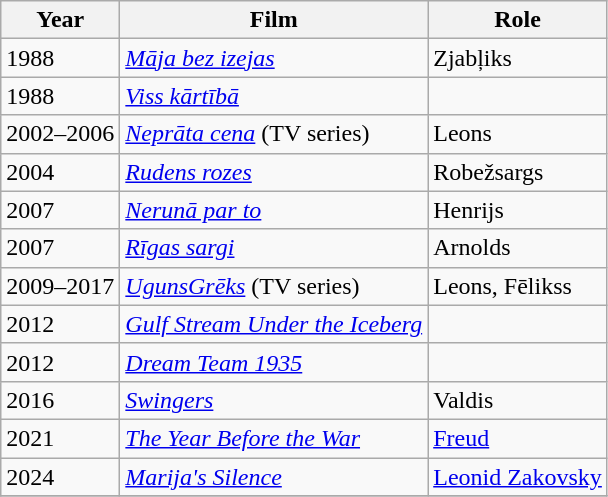<table class="wikitable">
<tr>
<th>Year</th>
<th>Film</th>
<th>Role</th>
</tr>
<tr>
<td>1988</td>
<td><em><a href='#'>Māja bez izejas</a></em></td>
<td>Zjabļiks</td>
</tr>
<tr>
<td>1988</td>
<td><em><a href='#'>Viss kārtībā</a></em></td>
<td></td>
</tr>
<tr>
<td>2002–2006</td>
<td><em><a href='#'>Neprāta cena</a></em> (TV series)</td>
<td>Leons</td>
</tr>
<tr>
<td>2004</td>
<td><em><a href='#'>Rudens rozes</a></em></td>
<td>Robežsargs</td>
</tr>
<tr>
<td>2007</td>
<td><em><a href='#'>Nerunā par to</a></em></td>
<td>Henrijs</td>
</tr>
<tr>
<td>2007</td>
<td><em><a href='#'>Rīgas sargi</a></em></td>
<td>Arnolds</td>
</tr>
<tr>
<td>2009–2017</td>
<td><em><a href='#'>UgunsGrēks</a></em> (TV series)</td>
<td>Leons, Fēlikss</td>
</tr>
<tr>
<td>2012</td>
<td><em><a href='#'>Gulf Stream Under the Iceberg</a></em></td>
<td></td>
</tr>
<tr>
<td>2012</td>
<td><em><a href='#'>Dream Team 1935</a></em></td>
<td></td>
</tr>
<tr>
<td>2016</td>
<td><em><a href='#'>Swingers</a></em></td>
<td>Valdis</td>
</tr>
<tr>
<td>2021</td>
<td><em><a href='#'>The Year Before the War</a></em></td>
<td><a href='#'>Freud</a></td>
</tr>
<tr>
<td>2024</td>
<td><em><a href='#'>Marija's Silence</a></em></td>
<td><a href='#'>Leonid Zakovsky</a></td>
</tr>
<tr>
</tr>
</table>
